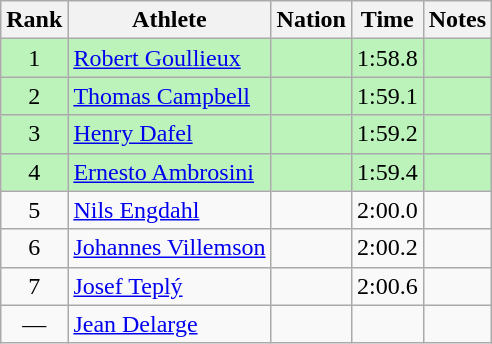<table class="wikitable sortable" style="text-align:center">
<tr>
<th>Rank</th>
<th>Athlete</th>
<th>Nation</th>
<th>Time</th>
<th>Notes</th>
</tr>
<tr bgcolor=bbf3bb>
<td>1</td>
<td align=left><a href='#'>Robert Goullieux</a></td>
<td align=left></td>
<td>1:58.8</td>
<td></td>
</tr>
<tr bgcolor=bbf3bb>
<td>2</td>
<td align=left><a href='#'>Thomas Campbell</a></td>
<td align=left></td>
<td>1:59.1</td>
<td></td>
</tr>
<tr bgcolor=bbf3bb>
<td>3</td>
<td align=left><a href='#'>Henry Dafel</a></td>
<td align=left></td>
<td>1:59.2</td>
<td></td>
</tr>
<tr bgcolor=bbf3bb>
<td>4</td>
<td align=left><a href='#'>Ernesto Ambrosini</a></td>
<td align=left></td>
<td>1:59.4</td>
<td></td>
</tr>
<tr>
<td>5</td>
<td align=left><a href='#'>Nils Engdahl</a></td>
<td align=left></td>
<td data-sort-value=3:00.0>2:00.0</td>
<td></td>
</tr>
<tr>
<td>6</td>
<td align=left><a href='#'>Johannes Villemson</a></td>
<td align=left></td>
<td data-sort-value=4:00.0>2:00.2</td>
<td></td>
</tr>
<tr>
<td>7</td>
<td align=left><a href='#'>Josef Teplý</a></td>
<td align=left></td>
<td data-sort-value=5:00.0>2:00.6</td>
<td></td>
</tr>
<tr>
<td data-sort-value=8>—</td>
<td align=left><a href='#'>Jean Delarge</a></td>
<td align=left></td>
<td></td>
<td></td>
</tr>
</table>
